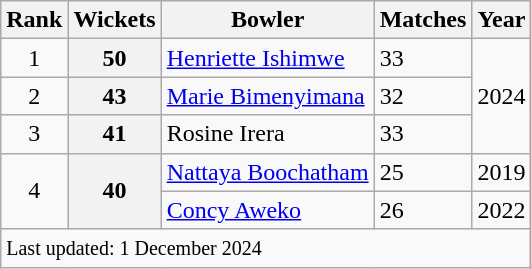<table class="wikitable sortable">
<tr>
<th>Rank</th>
<th>Wickets</th>
<th>Bowler</th>
<th>Matches</th>
<th>Year</th>
</tr>
<tr>
<td align=center>1</td>
<th scope="row">50</th>
<td> <a href='#'>Henriette Ishimwe</a></td>
<td>33</td>
<td rowspan=3>2024</td>
</tr>
<tr>
<td align=center>2</td>
<th scope="row">43</th>
<td> <a href='#'>Marie Bimenyimana</a></td>
<td>32</td>
</tr>
<tr>
<td align=center>3</td>
<th scope="row">41</th>
<td> Rosine Irera</td>
<td>33</td>
</tr>
<tr>
<td align=center rowspan=2>4</td>
<th scope="row" rowspan=2>40</th>
<td> <a href='#'>Nattaya Boochatham</a></td>
<td>25</td>
<td>2019</td>
</tr>
<tr>
<td> <a href='#'>Concy Aweko</a></td>
<td>26</td>
<td>2022</td>
</tr>
<tr>
<td scope="row" colspan=5 style="text-align:left;"><small>Last updated: 1 December 2024</small></td>
</tr>
</table>
